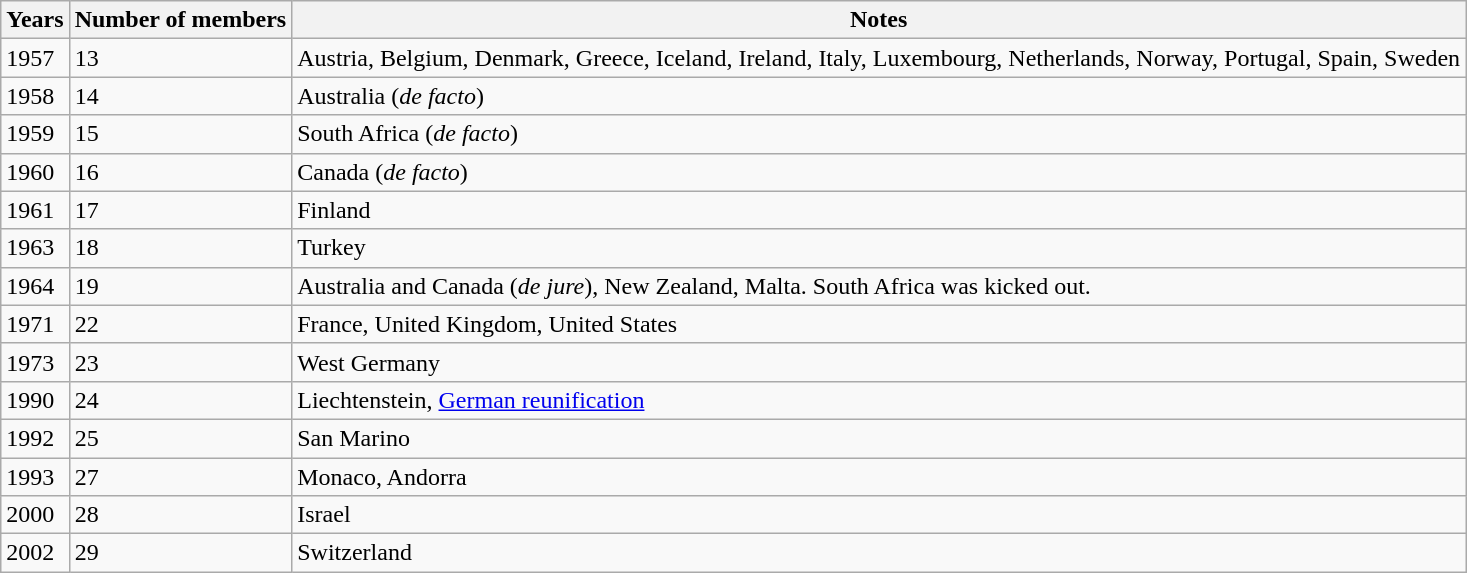<table class="wikitable">
<tr>
<th>Years</th>
<th>Number of members</th>
<th>Notes</th>
</tr>
<tr>
<td>1957</td>
<td>13</td>
<td>Austria, Belgium, Denmark, Greece, Iceland, Ireland, Italy, Luxembourg, Netherlands, Norway, Portugal, Spain, Sweden</td>
</tr>
<tr>
<td>1958</td>
<td>14</td>
<td>Australia (<em>de facto</em>)</td>
</tr>
<tr>
<td>1959</td>
<td>15</td>
<td>South Africa (<em>de facto</em>)</td>
</tr>
<tr>
<td>1960</td>
<td>16</td>
<td>Canada (<em>de facto</em>)</td>
</tr>
<tr>
<td>1961</td>
<td>17</td>
<td>Finland</td>
</tr>
<tr>
<td>1963</td>
<td>18</td>
<td>Turkey</td>
</tr>
<tr>
<td>1964</td>
<td>19</td>
<td>Australia and Canada (<em>de jure</em>), New Zealand, Malta. South Africa was kicked out.</td>
</tr>
<tr>
<td>1971</td>
<td>22</td>
<td>France, United Kingdom, United States</td>
</tr>
<tr>
<td>1973</td>
<td>23</td>
<td>West Germany</td>
</tr>
<tr>
<td>1990</td>
<td>24</td>
<td>Liechtenstein, <a href='#'>German reunification</a></td>
</tr>
<tr>
<td>1992</td>
<td>25</td>
<td>San Marino</td>
</tr>
<tr>
<td>1993</td>
<td>27</td>
<td>Monaco, Andorra</td>
</tr>
<tr>
<td>2000</td>
<td>28</td>
<td>Israel</td>
</tr>
<tr>
<td>2002</td>
<td>29</td>
<td>Switzerland</td>
</tr>
</table>
